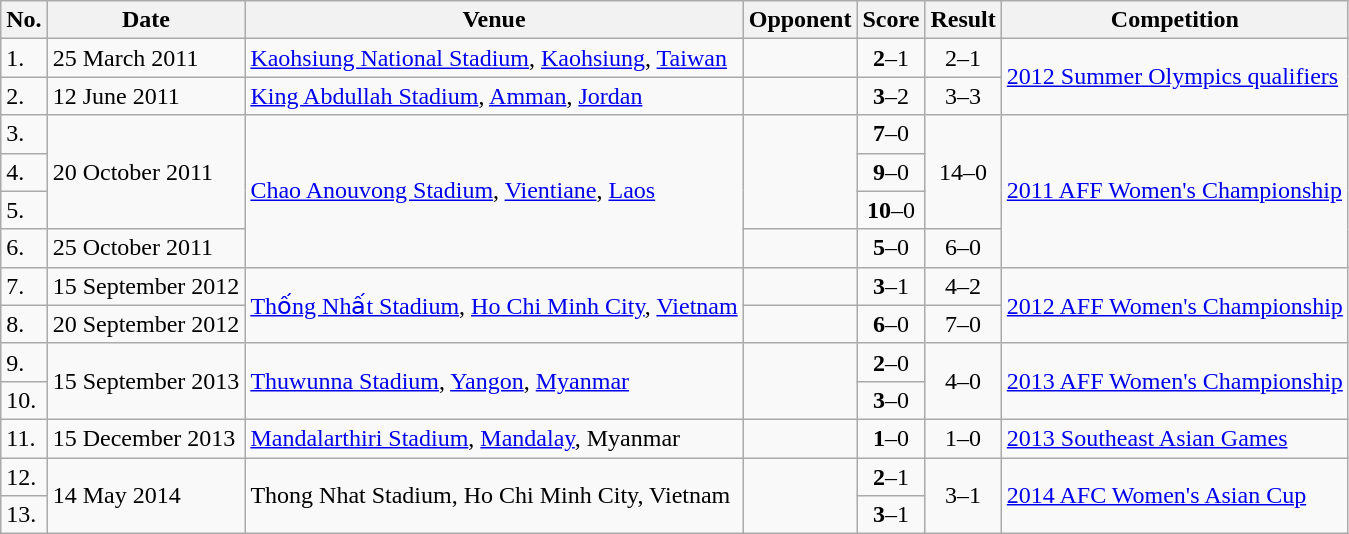<table class="wikitable">
<tr>
<th>No.</th>
<th>Date</th>
<th>Venue</th>
<th>Opponent</th>
<th>Score</th>
<th>Result</th>
<th>Competition</th>
</tr>
<tr>
<td>1.</td>
<td>25 March 2011</td>
<td><a href='#'>Kaohsiung National Stadium</a>, <a href='#'>Kaohsiung</a>, <a href='#'>Taiwan</a></td>
<td></td>
<td align=center><strong>2</strong>–1</td>
<td align=center>2–1</td>
<td rowspan=2><a href='#'>2012 Summer Olympics qualifiers</a></td>
</tr>
<tr>
<td>2.</td>
<td>12 June 2011</td>
<td><a href='#'>King Abdullah Stadium</a>, <a href='#'>Amman</a>, <a href='#'>Jordan</a></td>
<td></td>
<td align=center><strong>3</strong>–2</td>
<td align=center>3–3</td>
</tr>
<tr>
<td>3.</td>
<td rowspan="3">20 October 2011</td>
<td rowspan="4"><a href='#'>Chao Anouvong Stadium</a>, <a href='#'>Vientiane</a>, <a href='#'>Laos</a></td>
<td rowspan="3"></td>
<td align=center><strong>7</strong>–0</td>
<td rowspan="3" align=center>14–0</td>
<td rowspan="4"><a href='#'>2011 AFF Women's Championship</a></td>
</tr>
<tr>
<td>4.</td>
<td align=center><strong>9</strong>–0</td>
</tr>
<tr>
<td>5.</td>
<td align=center><strong>10</strong>–0</td>
</tr>
<tr>
<td>6.</td>
<td>25 October 2011</td>
<td></td>
<td align=center><strong>5</strong>–0</td>
<td align=center>6–0</td>
</tr>
<tr>
<td>7.</td>
<td>15 September 2012</td>
<td rowspan=2><a href='#'>Thống Nhất Stadium</a>, <a href='#'>Ho Chi Minh City</a>, <a href='#'>Vietnam</a></td>
<td></td>
<td align=center><strong>3</strong>–1</td>
<td align=center>4–2</td>
<td rowspan=2><a href='#'>2012 AFF Women's Championship</a></td>
</tr>
<tr>
<td>8.</td>
<td>20 September 2012</td>
<td></td>
<td align=center><strong>6</strong>–0</td>
<td align=center>7–0</td>
</tr>
<tr>
<td>9.</td>
<td rowspan="2">15 September 2013</td>
<td rowspan="2"><a href='#'>Thuwunna Stadium</a>, <a href='#'>Yangon</a>, <a href='#'>Myanmar</a></td>
<td rowspan="2"></td>
<td align=center><strong>2</strong>–0</td>
<td rowspan="2" align=center>4–0</td>
<td rowspan="2"><a href='#'>2013 AFF Women's Championship</a></td>
</tr>
<tr>
<td>10.</td>
<td align=center><strong>3</strong>–0</td>
</tr>
<tr>
<td>11.</td>
<td>15 December 2013</td>
<td><a href='#'>Mandalarthiri Stadium</a>, <a href='#'>Mandalay</a>, Myanmar</td>
<td></td>
<td align=center><strong>1</strong>–0</td>
<td align=center>1–0</td>
<td><a href='#'>2013 Southeast Asian Games</a></td>
</tr>
<tr>
<td>12.</td>
<td rowspan="2">14 May 2014</td>
<td rowspan="2">Thong Nhat Stadium, Ho Chi Minh City, Vietnam</td>
<td rowspan="2"></td>
<td align=center><strong>2</strong>–1</td>
<td rowspan="2" align=center>3–1</td>
<td rowspan="2"><a href='#'>2014 AFC Women's Asian Cup</a></td>
</tr>
<tr>
<td>13.</td>
<td align=center><strong>3</strong>–1</td>
</tr>
</table>
